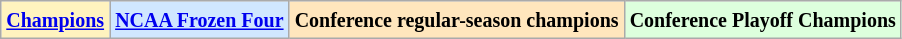<table class="wikitable">
<tr>
<td bgcolor="#FFF3BF"><small><strong><a href='#'>Champions</a> </strong></small></td>
<td bgcolor="#D0E7FF"><small><strong><a href='#'>NCAA Frozen Four</a></strong></small></td>
<td bgcolor="#FFE6BD"><small><strong>Conference regular-season champions</strong></small></td>
<td bgcolor="#ddffdd"><small><strong>Conference Playoff Champions</strong></small></td>
</tr>
</table>
